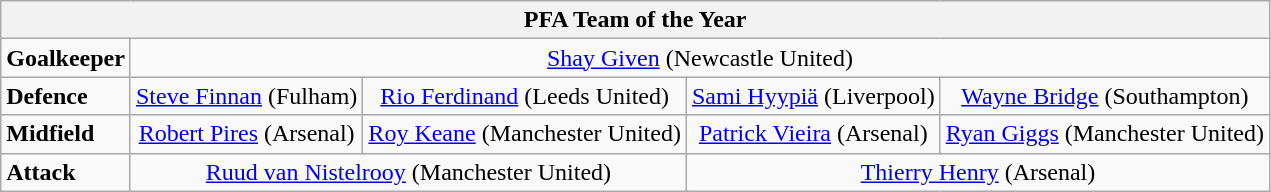<table class="wikitable">
<tr>
<th colspan="13">PFA Team of the Year</th>
</tr>
<tr>
<td><strong>Goalkeeper</strong></td>
<td colspan="12" align="center"> <a href='#'>Shay Given</a> (Newcastle United)</td>
</tr>
<tr>
<td><strong>Defence</strong></td>
<td colspan="3" align="center"> <a href='#'>Steve Finnan</a> (Fulham)</td>
<td colspan="3" align="center"> <a href='#'>Rio Ferdinand</a> (Leeds United)</td>
<td colspan="3" align="center"> <a href='#'>Sami Hyypiä</a> (Liverpool)</td>
<td colspan="3" align="center"> <a href='#'>Wayne Bridge</a> (Southampton)</td>
</tr>
<tr>
<td><strong>Midfield</strong></td>
<td colspan="3" align="center"> <a href='#'>Robert Pires</a> (Arsenal)</td>
<td colspan="3" align="center"> <a href='#'>Roy Keane</a> (Manchester United)</td>
<td colspan="3" align="center"> <a href='#'>Patrick Vieira</a> (Arsenal)</td>
<td colspan="3" align="center"> <a href='#'>Ryan Giggs</a> (Manchester United)</td>
</tr>
<tr>
<td><strong>Attack</strong></td>
<td colspan="6" align="center"> <a href='#'>Ruud van Nistelrooy</a> (Manchester United)</td>
<td colspan="6" align="center"> <a href='#'>Thierry Henry</a> (Arsenal)</td>
</tr>
</table>
